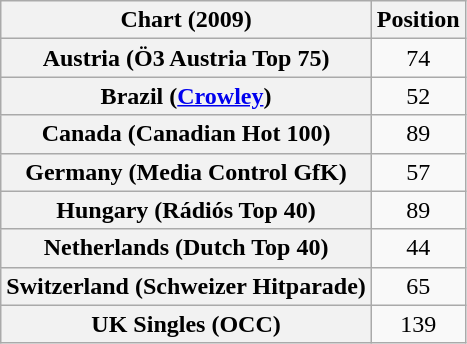<table class="wikitable sortable plainrowheaders" style="text-align:center">
<tr>
<th scope="col">Chart (2009)</th>
<th scope="col">Position</th>
</tr>
<tr>
<th scope="row">Austria (Ö3 Austria Top 75)</th>
<td>74</td>
</tr>
<tr>
<th scope="row">Brazil (<a href='#'>Crowley</a>)</th>
<td>52</td>
</tr>
<tr>
<th scope="row">Canada (Canadian Hot 100)</th>
<td>89</td>
</tr>
<tr>
<th scope="row">Germany (Media Control GfK)</th>
<td>57</td>
</tr>
<tr>
<th scope="row">Hungary (Rádiós Top 40)</th>
<td>89</td>
</tr>
<tr>
<th scope="row">Netherlands (Dutch Top 40)</th>
<td>44</td>
</tr>
<tr>
<th scope="row">Switzerland (Schweizer Hitparade)</th>
<td>65</td>
</tr>
<tr>
<th scope="row">UK Singles (OCC)</th>
<td>139</td>
</tr>
</table>
